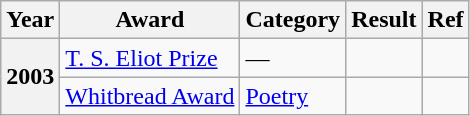<table class="wikitable">
<tr>
<th>Year</th>
<th>Award</th>
<th>Category</th>
<th>Result</th>
<th>Ref</th>
</tr>
<tr>
<th rowspan="2">2003</th>
<td><a href='#'>T. S. Eliot Prize</a></td>
<td>—</td>
<td></td>
<td></td>
</tr>
<tr>
<td><a href='#'>Whitbread Award</a></td>
<td><a href='#'>Poetry</a></td>
<td></td>
<td></td>
</tr>
</table>
